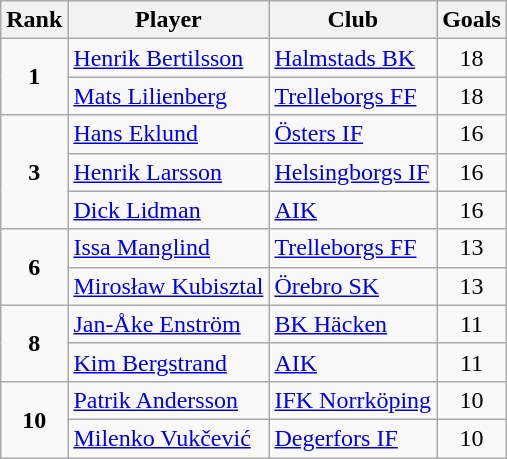<table class="wikitable" style="text-align:center">
<tr>
<th>Rank</th>
<th>Player</th>
<th>Club</th>
<th>Goals</th>
</tr>
<tr>
<td rowspan="2"><strong>1</strong></td>
<td align="left"> <a href='#'>Henrik Bertilsson</a></td>
<td align="left"><a href='#'>Halmstads BK</a></td>
<td>18</td>
</tr>
<tr>
<td align="left"> <a href='#'>Mats Lilienberg</a></td>
<td align="left"><a href='#'>Trelleborgs FF</a></td>
<td>18</td>
</tr>
<tr>
<td rowspan="3"><strong>3</strong></td>
<td align="left"> <a href='#'>Hans Eklund</a></td>
<td align="left"><a href='#'>Östers IF</a></td>
<td>16</td>
</tr>
<tr>
<td align="left"> <a href='#'>Henrik Larsson</a></td>
<td align="left"><a href='#'>Helsingborgs IF</a></td>
<td>16</td>
</tr>
<tr>
<td align="left"> <a href='#'>Dick Lidman</a></td>
<td align="left"><a href='#'>AIK</a></td>
<td>16</td>
</tr>
<tr>
<td rowspan="2"><strong>6</strong></td>
<td align="left"> <a href='#'>Issa Manglind</a></td>
<td align="left"><a href='#'>Trelleborgs FF</a></td>
<td>13</td>
</tr>
<tr>
<td align="left"> <a href='#'>Mirosław Kubisztal</a></td>
<td align="left"><a href='#'>Örebro SK</a></td>
<td>13</td>
</tr>
<tr>
<td rowspan="2"><strong>8</strong></td>
<td align="left"> <a href='#'>Jan-Åke Enström</a></td>
<td align="left"><a href='#'>BK Häcken</a></td>
<td>11</td>
</tr>
<tr>
<td align="left"> <a href='#'>Kim Bergstrand</a></td>
<td align="left"><a href='#'>AIK</a></td>
<td>11</td>
</tr>
<tr>
<td rowspan="2"><strong>10</strong></td>
<td align="left"> <a href='#'>Patrik Andersson</a></td>
<td align="left"><a href='#'>IFK Norrköping</a></td>
<td>10</td>
</tr>
<tr>
<td align="left"> <a href='#'>Milenko Vukčević</a></td>
<td align="left"><a href='#'>Degerfors IF</a></td>
<td>10</td>
</tr>
</table>
